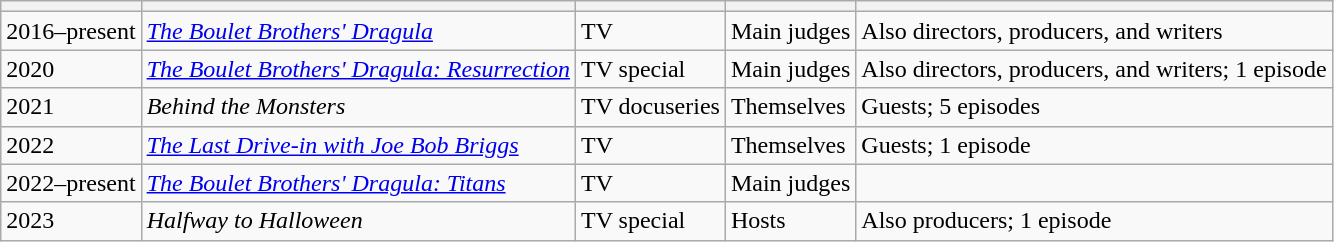<table class="wikitable sortable plainrowheaders">
<tr>
<th></th>
<th></th>
<th></th>
<th></th>
<th></th>
</tr>
<tr>
<td>2016–present</td>
<td><em><a href='#'>The Boulet Brothers' Dragula</a></em></td>
<td>TV</td>
<td>Main judges</td>
<td>Also directors, producers, and writers</td>
</tr>
<tr>
<td>2020</td>
<td><em><a href='#'>The Boulet Brothers' Dragula: Resurrection</a></em></td>
<td>TV special</td>
<td>Main judges</td>
<td>Also directors, producers, and writers; 1 episode</td>
</tr>
<tr>
<td>2021</td>
<td><em>Behind the Monsters</em></td>
<td>TV docuseries</td>
<td>Themselves</td>
<td>Guests; 5 episodes</td>
</tr>
<tr>
<td>2022</td>
<td><em><a href='#'>The Last Drive-in with Joe Bob Briggs</a></em></td>
<td>TV</td>
<td>Themselves</td>
<td>Guests; 1 episode</td>
</tr>
<tr>
<td>2022–present</td>
<td><em><a href='#'>The Boulet Brothers' Dragula: Titans</a></em></td>
<td>TV</td>
<td>Main judges</td>
<td></td>
</tr>
<tr>
<td>2023</td>
<td><em>Halfway to Halloween</em></td>
<td>TV special</td>
<td>Hosts</td>
<td>Also producers; 1 episode</td>
</tr>
</table>
